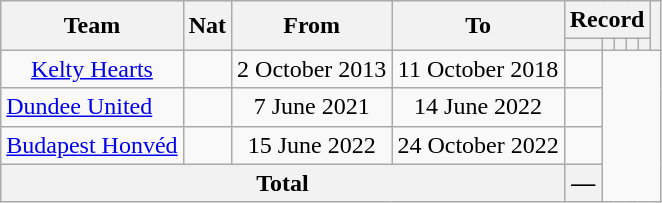<table class="wikitable" style="text-align: center">
<tr>
<th rowspan="2">Team</th>
<th rowspan="2">Nat</th>
<th rowspan="2">From</th>
<th rowspan="2">To</th>
<th colspan="5">Record</th>
<th rowspan=2></th>
</tr>
<tr>
<th></th>
<th></th>
<th></th>
<th></th>
<th></th>
</tr>
<tr>
<td><a href='#'>Kelty Hearts</a></td>
<td></td>
<td>2 October 2013</td>
<td>11 October 2018<br></td>
<td></td>
</tr>
<tr>
<td align="left"><a href='#'>Dundee United</a></td>
<td align="center"></td>
<td align="center">7 June 2021</td>
<td align="center">14 June 2022<br></td>
<td></td>
</tr>
<tr>
<td align=left><a href='#'>Budapest Honvéd</a></td>
<td align=center></td>
<td align=center>15 June 2022</td>
<td align=center>24 October 2022<br></td>
<td></td>
</tr>
<tr>
<th colspan="4">Total<br></th>
<th>—</th>
</tr>
</table>
